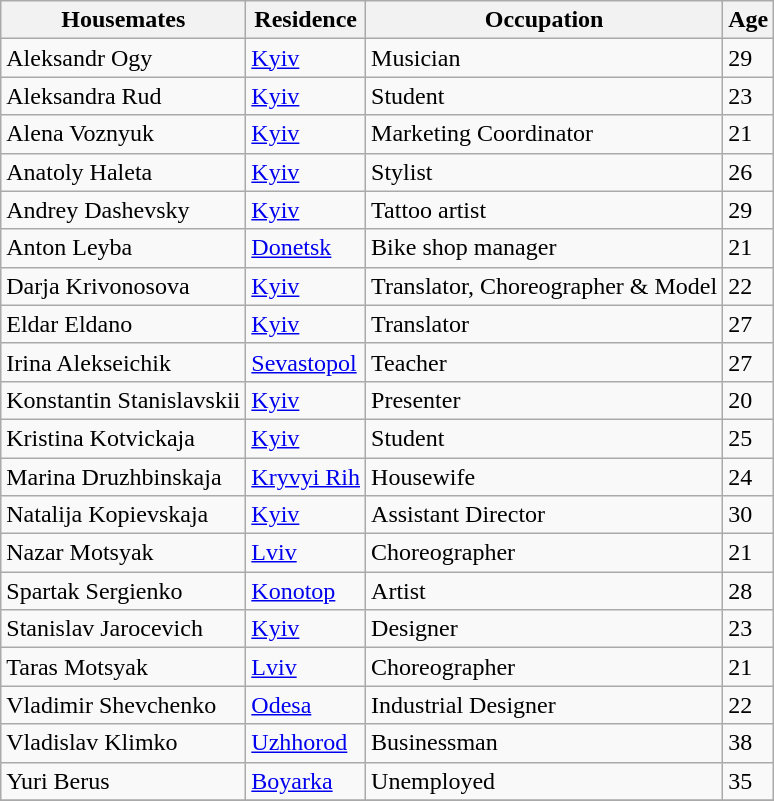<table class=wikitable>
<tr>
<th>Housemates</th>
<th>Residence</th>
<th>Occupation</th>
<th>Age</th>
</tr>
<tr>
<td>Aleksandr Ogy</td>
<td><a href='#'>Kyiv</a></td>
<td>Musician</td>
<td>29</td>
</tr>
<tr>
<td>Aleksandra Rud</td>
<td><a href='#'>Kyiv</a></td>
<td>Student</td>
<td>23</td>
</tr>
<tr>
<td>Alena Voznyuk</td>
<td><a href='#'>Kyiv</a></td>
<td>Marketing Coordinator</td>
<td>21</td>
</tr>
<tr>
<td>Anatoly Haleta</td>
<td><a href='#'>Kyiv</a></td>
<td>Stylist</td>
<td>26</td>
</tr>
<tr>
<td>Andrey Dashevsky</td>
<td><a href='#'>Kyiv</a></td>
<td>Tattoo artist</td>
<td>29</td>
</tr>
<tr>
<td>Anton Leyba</td>
<td><a href='#'>Donetsk</a></td>
<td>Bike shop manager</td>
<td>21</td>
</tr>
<tr>
<td>Darja Krivonosova</td>
<td><a href='#'>Kyiv</a></td>
<td>Translator, Choreographer & Model</td>
<td>22</td>
</tr>
<tr>
<td>Eldar Eldano</td>
<td><a href='#'>Kyiv</a></td>
<td>Translator</td>
<td>27</td>
</tr>
<tr>
<td>Irina Alekseichik</td>
<td><a href='#'>Sevastopol</a></td>
<td>Teacher</td>
<td>27</td>
</tr>
<tr>
<td>Konstantin Stanislavskii</td>
<td><a href='#'>Kyiv</a></td>
<td>Presenter</td>
<td>20</td>
</tr>
<tr>
<td>Kristina Kotvickaja</td>
<td><a href='#'>Kyiv</a></td>
<td>Student</td>
<td>25</td>
</tr>
<tr>
<td>Marina Druzhbinskaja</td>
<td><a href='#'>Kryvyi Rih</a></td>
<td>Housewife</td>
<td>24</td>
</tr>
<tr>
<td>Natalija Kopievskaja</td>
<td><a href='#'>Kyiv</a></td>
<td>Assistant Director</td>
<td>30</td>
</tr>
<tr>
<td>Nazar Motsyak</td>
<td><a href='#'>Lviv</a></td>
<td>Choreographer</td>
<td>21</td>
</tr>
<tr>
<td>Spartak Sergienko</td>
<td><a href='#'>Konotop</a></td>
<td>Artist</td>
<td>28</td>
</tr>
<tr>
<td>Stanislav Jarocevich</td>
<td><a href='#'>Kyiv</a></td>
<td>Designer</td>
<td>23</td>
</tr>
<tr>
<td>Taras Motsyak</td>
<td><a href='#'>Lviv</a></td>
<td>Choreographer</td>
<td>21</td>
</tr>
<tr>
<td>Vladimir Shevchenko</td>
<td><a href='#'>Odesa</a></td>
<td>Industrial Designer</td>
<td>22</td>
</tr>
<tr>
<td>Vladislav Klimko</td>
<td><a href='#'>Uzhhorod</a></td>
<td>Businessman</td>
<td>38</td>
</tr>
<tr>
<td>Yuri Berus</td>
<td><a href='#'>Boyarka</a></td>
<td>Unemployed</td>
<td>35</td>
</tr>
<tr>
</tr>
</table>
